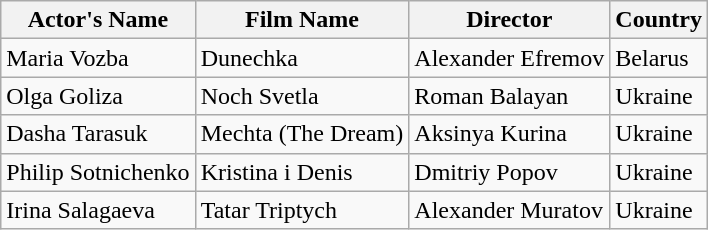<table class="wikitable">
<tr>
<th>Actor's Name</th>
<th>Film Name</th>
<th>Director</th>
<th>Country</th>
</tr>
<tr>
<td>Maria Vozba</td>
<td>Dunechka</td>
<td>Alexander Efremov</td>
<td>Belarus</td>
</tr>
<tr>
<td>Olga Goliza</td>
<td>Noch Svetla</td>
<td>Roman Balayan</td>
<td>Ukraine</td>
</tr>
<tr>
<td>Dasha Tarasuk</td>
<td>Mechta (The Dream)</td>
<td>Aksinya Kurina</td>
<td>Ukraine</td>
</tr>
<tr>
<td>Philip Sotnichenko</td>
<td>Kristina i Denis</td>
<td>Dmitriy Popov</td>
<td>Ukraine</td>
</tr>
<tr>
<td>Irina Salagaeva</td>
<td>Tatar Triptych</td>
<td>Alexander Muratov</td>
<td>Ukraine</td>
</tr>
</table>
